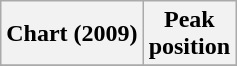<table class="wikitable">
<tr>
<th>Chart (2009)</th>
<th>Peak<br>position</th>
</tr>
<tr>
</tr>
</table>
